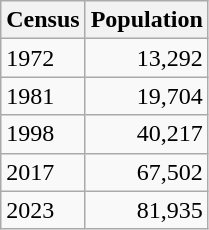<table class="wikitable">
<tr>
<th>Census</th>
<th>Population</th>
</tr>
<tr>
<td>1972</td>
<td style="text-align:right">13,292</td>
</tr>
<tr>
<td>1981</td>
<td style="text-align:right">19,704</td>
</tr>
<tr>
<td>1998</td>
<td style="text-align:right">40,217</td>
</tr>
<tr>
<td>2017</td>
<td style="text-align:right">67,502</td>
</tr>
<tr>
<td>2023</td>
<td style="text-align:right">81,935</td>
</tr>
</table>
